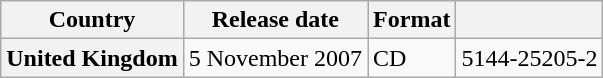<table class="wikitable plainrowheaders">
<tr>
<th scope="col">Country</th>
<th scope="col">Release date</th>
<th scope="col">Format</th>
<th scope="col"></th>
</tr>
<tr>
<th scope="row">United Kingdom</th>
<td>5 November 2007</td>
<td>CD</td>
<td>5144-25205-2</td>
</tr>
</table>
